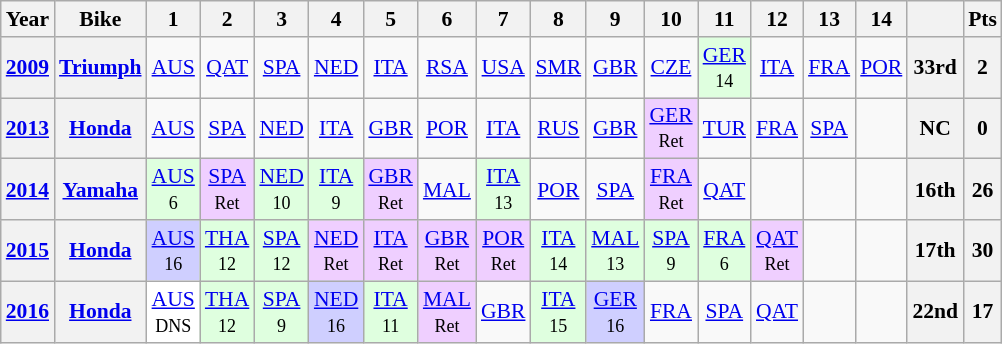<table class="wikitable" style="text-align:center; font-size:90%">
<tr>
<th>Year</th>
<th>Bike</th>
<th>1</th>
<th>2</th>
<th>3</th>
<th>4</th>
<th>5</th>
<th>6</th>
<th>7</th>
<th>8</th>
<th>9</th>
<th>10</th>
<th>11</th>
<th>12</th>
<th>13</th>
<th>14</th>
<th></th>
<th>Pts</th>
</tr>
<tr>
<th><a href='#'>2009</a></th>
<th><a href='#'>Triumph</a></th>
<td><a href='#'>AUS</a></td>
<td><a href='#'>QAT</a></td>
<td><a href='#'>SPA</a></td>
<td><a href='#'>NED</a></td>
<td><a href='#'>ITA</a></td>
<td><a href='#'>RSA</a></td>
<td><a href='#'>USA</a></td>
<td><a href='#'>SMR</a></td>
<td><a href='#'>GBR</a></td>
<td><a href='#'>CZE</a></td>
<td style="background:#DFFFDF;"><a href='#'>GER</a><br><small>14</small></td>
<td><a href='#'>ITA</a></td>
<td><a href='#'>FRA</a></td>
<td><a href='#'>POR</a></td>
<th>33rd</th>
<th>2</th>
</tr>
<tr>
<th><a href='#'>2013</a></th>
<th><a href='#'>Honda</a></th>
<td><a href='#'>AUS</a></td>
<td><a href='#'>SPA</a></td>
<td><a href='#'>NED</a></td>
<td><a href='#'>ITA</a></td>
<td><a href='#'>GBR</a></td>
<td><a href='#'>POR</a></td>
<td><a href='#'>ITA</a></td>
<td><a href='#'>RUS</a></td>
<td><a href='#'>GBR</a></td>
<td style="background:#EFCFFF;"><a href='#'>GER</a><br><small>Ret</small></td>
<td><a href='#'>TUR</a></td>
<td><a href='#'>FRA</a></td>
<td><a href='#'>SPA</a></td>
<td></td>
<th>NC</th>
<th>0</th>
</tr>
<tr>
<th><a href='#'>2014</a></th>
<th><a href='#'>Yamaha</a></th>
<td style="background:#DFFFDF;"><a href='#'>AUS</a><br><small>6</small></td>
<td style="background:#EFCFFF;"><a href='#'>SPA</a><br><small>Ret</small></td>
<td style="background:#DFFFDF;"><a href='#'>NED</a><br><small>10</small></td>
<td style="background:#DFFFDF;"><a href='#'>ITA</a><br><small>9</small></td>
<td style="background:#EFCFFF;"><a href='#'>GBR</a><br><small>Ret</small></td>
<td><a href='#'>MAL</a></td>
<td style="background:#DFFFDF;"><a href='#'>ITA</a><br><small>13</small></td>
<td><a href='#'>POR</a></td>
<td><a href='#'>SPA</a></td>
<td style="background:#EFCFFF;"><a href='#'>FRA</a><br><small>Ret</small></td>
<td><a href='#'>QAT</a></td>
<td></td>
<td></td>
<td></td>
<th>16th</th>
<th>26</th>
</tr>
<tr>
<th><a href='#'>2015</a></th>
<th><a href='#'>Honda</a></th>
<td style="background:#CFCFFF;"><a href='#'>AUS</a><br><small>16</small></td>
<td style="background:#DFFFDF;"><a href='#'>THA</a><br><small>12</small></td>
<td style="background:#DFFFDF;"><a href='#'>SPA</a><br><small>12</small></td>
<td style="background:#EFCFFF;"><a href='#'>NED</a><br><small>Ret</small></td>
<td style="background:#EFCFFF;"><a href='#'>ITA</a><br><small>Ret</small></td>
<td style="background:#EFCFFF;"><a href='#'>GBR</a><br><small>Ret</small></td>
<td style="background:#EFCFFF;"><a href='#'>POR</a><br><small>Ret</small></td>
<td style="background:#DFFFDF;"><a href='#'>ITA</a><br><small>14</small></td>
<td style="background:#DFFFDF;"><a href='#'>MAL</a><br><small>13</small></td>
<td style="background:#DFFFDF;"><a href='#'>SPA</a><br><small>9</small></td>
<td style="background:#DFFFDF;"><a href='#'>FRA</a><br><small>6</small></td>
<td style="background:#EFCFFF;"><a href='#'>QAT</a><br><small>Ret</small></td>
<td></td>
<td></td>
<th>17th</th>
<th>30</th>
</tr>
<tr>
<th><a href='#'>2016</a></th>
<th><a href='#'>Honda</a></th>
<td style="background:#FFFFFF;"><a href='#'>AUS</a><br><small>DNS</small></td>
<td style="background:#DFFFDF;"><a href='#'>THA</a><br><small>12</small></td>
<td style="background:#DFFFDF;"><a href='#'>SPA</a><br><small>9</small></td>
<td style="background:#CFCFFF;"><a href='#'>NED</a><br><small>16</small></td>
<td style="background:#DFFFDF;"><a href='#'>ITA</a><br><small>11</small></td>
<td style="background:#EFCFFF;"><a href='#'>MAL</a><br><small>Ret</small></td>
<td><a href='#'>GBR</a></td>
<td style="background:#DFFFDF;"><a href='#'>ITA</a><br><small>15</small></td>
<td style="background:#CFCFFF;"><a href='#'>GER</a><br><small>16</small></td>
<td><a href='#'>FRA</a></td>
<td><a href='#'>SPA</a></td>
<td><a href='#'>QAT</a></td>
<td></td>
<td></td>
<th>22nd</th>
<th>17</th>
</tr>
</table>
